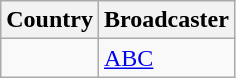<table class="wikitable">
<tr>
<th align=center>Country</th>
<th align=center>Broadcaster</th>
</tr>
<tr>
<td></td>
<td><a href='#'>ABC</a></td>
</tr>
</table>
